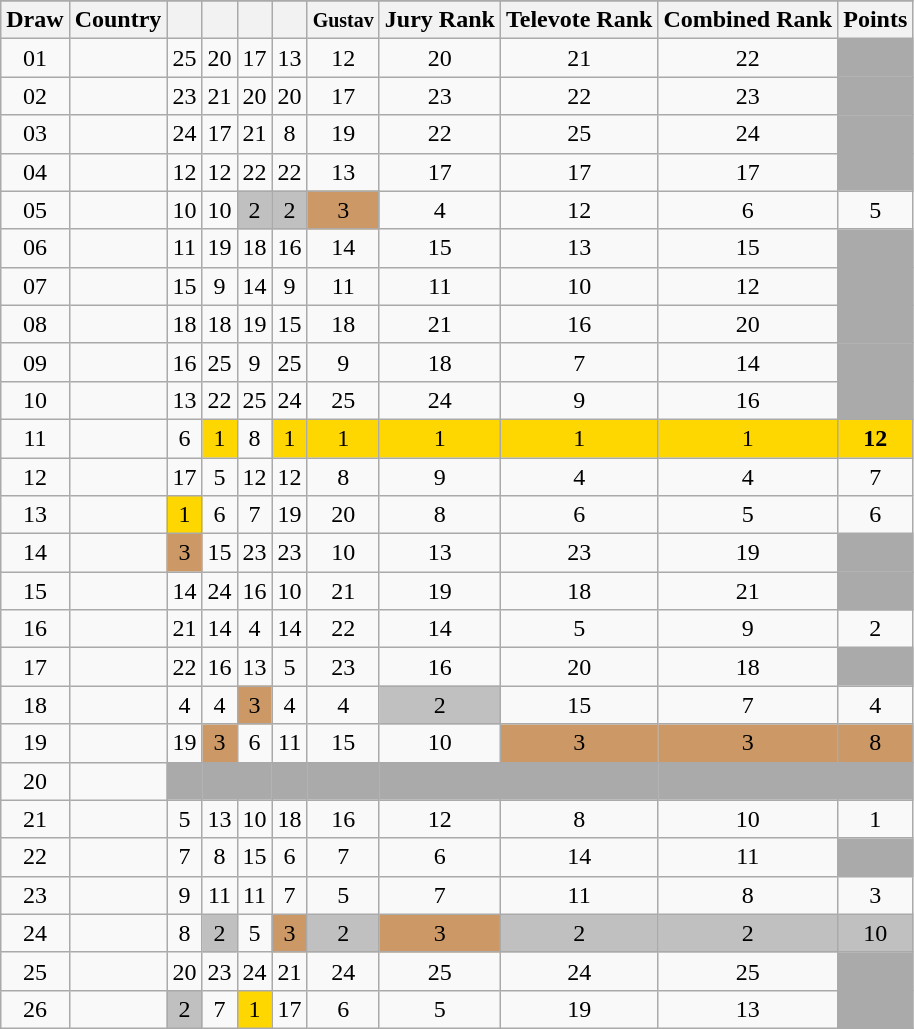<table class="sortable wikitable collapsible plainrowheaders" style="text-align:center;">
<tr>
</tr>
<tr>
<th scope="col">Draw</th>
<th scope="col">Country</th>
<th scope="col"><small></small></th>
<th scope="col"><small></small></th>
<th scope="col"><small></small></th>
<th scope="col"><small></small></th>
<th scope="col"><small>Gustav</small></th>
<th scope="col">Jury Rank</th>
<th scope="col">Televote Rank</th>
<th scope="col">Combined Rank</th>
<th scope="col">Points</th>
</tr>
<tr>
<td>01</td>
<td style="text-align:left;"></td>
<td>25</td>
<td>20</td>
<td>17</td>
<td>13</td>
<td>12</td>
<td>20</td>
<td>21</td>
<td>22</td>
<td style="background:#AAAAAA;"></td>
</tr>
<tr>
<td>02</td>
<td style="text-align:left;"></td>
<td>23</td>
<td>21</td>
<td>20</td>
<td>20</td>
<td>17</td>
<td>23</td>
<td>22</td>
<td>23</td>
<td style="background:#AAAAAA;"></td>
</tr>
<tr>
<td>03</td>
<td style="text-align:left;"></td>
<td>24</td>
<td>17</td>
<td>21</td>
<td>8</td>
<td>19</td>
<td>22</td>
<td>25</td>
<td>24</td>
<td style="background:#AAAAAA;"></td>
</tr>
<tr>
<td>04</td>
<td style="text-align:left;"></td>
<td>12</td>
<td>12</td>
<td>22</td>
<td>22</td>
<td>13</td>
<td>17</td>
<td>17</td>
<td>17</td>
<td style="background:#AAAAAA;"></td>
</tr>
<tr>
<td>05</td>
<td style="text-align:left;"></td>
<td>10</td>
<td>10</td>
<td style="background:silver;">2</td>
<td style="background:silver;">2</td>
<td style="background:#CC9966;">3</td>
<td>4</td>
<td>12</td>
<td>6</td>
<td>5</td>
</tr>
<tr>
<td>06</td>
<td style="text-align:left;"></td>
<td>11</td>
<td>19</td>
<td>18</td>
<td>16</td>
<td>14</td>
<td>15</td>
<td>13</td>
<td>15</td>
<td style="background:#AAAAAA;"></td>
</tr>
<tr>
<td>07</td>
<td style="text-align:left;"></td>
<td>15</td>
<td>9</td>
<td>14</td>
<td>9</td>
<td>11</td>
<td>11</td>
<td>10</td>
<td>12</td>
<td style="background:#AAAAAA;"></td>
</tr>
<tr>
<td>08</td>
<td style="text-align:left;"></td>
<td>18</td>
<td>18</td>
<td>19</td>
<td>15</td>
<td>18</td>
<td>21</td>
<td>16</td>
<td>20</td>
<td style="background:#AAAAAA;"></td>
</tr>
<tr>
<td>09</td>
<td style="text-align:left;"></td>
<td>16</td>
<td>25</td>
<td>9</td>
<td>25</td>
<td>9</td>
<td>18</td>
<td>7</td>
<td>14</td>
<td style="background:#AAAAAA;"></td>
</tr>
<tr>
<td>10</td>
<td style="text-align:left;"></td>
<td>13</td>
<td>22</td>
<td>25</td>
<td>24</td>
<td>25</td>
<td>24</td>
<td>9</td>
<td>16</td>
<td style="background:#AAAAAA;"></td>
</tr>
<tr>
<td>11</td>
<td style="text-align:left;"></td>
<td>6</td>
<td style="background:gold;">1</td>
<td>8</td>
<td style="background:gold;">1</td>
<td style="background:gold;">1</td>
<td style="background:gold;">1</td>
<td style="background:gold;">1</td>
<td style="background:gold;">1</td>
<td style="background:gold;"><strong>12</strong></td>
</tr>
<tr>
<td>12</td>
<td style="text-align:left;"></td>
<td>17</td>
<td>5</td>
<td>12</td>
<td>12</td>
<td>8</td>
<td>9</td>
<td>4</td>
<td>4</td>
<td>7</td>
</tr>
<tr>
<td>13</td>
<td style="text-align:left;"></td>
<td style="background:gold;">1</td>
<td>6</td>
<td>7</td>
<td>19</td>
<td>20</td>
<td>8</td>
<td>6</td>
<td>5</td>
<td>6</td>
</tr>
<tr>
<td>14</td>
<td style="text-align:left;"></td>
<td style="background:#CC9966;">3</td>
<td>15</td>
<td>23</td>
<td>23</td>
<td>10</td>
<td>13</td>
<td>23</td>
<td>19</td>
<td style="background:#AAAAAA;"></td>
</tr>
<tr>
<td>15</td>
<td style="text-align:left;"></td>
<td>14</td>
<td>24</td>
<td>16</td>
<td>10</td>
<td>21</td>
<td>19</td>
<td>18</td>
<td>21</td>
<td style="background:#AAAAAA;"></td>
</tr>
<tr>
<td>16</td>
<td style="text-align:left;"></td>
<td>21</td>
<td>14</td>
<td>4</td>
<td>14</td>
<td>22</td>
<td>14</td>
<td>5</td>
<td>9</td>
<td>2</td>
</tr>
<tr>
<td>17</td>
<td style="text-align:left;"></td>
<td>22</td>
<td>16</td>
<td>13</td>
<td>5</td>
<td>23</td>
<td>16</td>
<td>20</td>
<td>18</td>
<td style="background:#AAAAAA;"></td>
</tr>
<tr>
<td>18</td>
<td style="text-align:left;"></td>
<td>4</td>
<td>4</td>
<td style="background:#CC9966;">3</td>
<td>4</td>
<td>4</td>
<td style="background:silver;">2</td>
<td>15</td>
<td>7</td>
<td>4</td>
</tr>
<tr>
<td>19</td>
<td style="text-align:left;"></td>
<td>19</td>
<td style="background:#CC9966;">3</td>
<td>6</td>
<td>11</td>
<td>15</td>
<td>10</td>
<td style="background:#CC9966;">3</td>
<td style="background:#CC9966;">3</td>
<td style="background:#CC9966;">8</td>
</tr>
<tr class="sortbottom">
<td>20</td>
<td style="text-align:left;"></td>
<td style="background:#AAAAAA;"></td>
<td style="background:#AAAAAA;"></td>
<td style="background:#AAAAAA;"></td>
<td style="background:#AAAAAA;"></td>
<td style="background:#AAAAAA;"></td>
<td style="background:#AAAAAA;"></td>
<td style="background:#AAAAAA;"></td>
<td style="background:#AAAAAA;"></td>
<td style="background:#AAAAAA;"></td>
</tr>
<tr>
<td>21</td>
<td style="text-align:left;"></td>
<td>5</td>
<td>13</td>
<td>10</td>
<td>18</td>
<td>16</td>
<td>12</td>
<td>8</td>
<td>10</td>
<td>1</td>
</tr>
<tr>
<td>22</td>
<td style="text-align:left;"></td>
<td>7</td>
<td>8</td>
<td>15</td>
<td>6</td>
<td>7</td>
<td>6</td>
<td>14</td>
<td>11</td>
<td style="background:#AAAAAA;"></td>
</tr>
<tr>
<td>23</td>
<td style="text-align:left;"></td>
<td>9</td>
<td>11</td>
<td>11</td>
<td>7</td>
<td>5</td>
<td>7</td>
<td>11</td>
<td>8</td>
<td>3</td>
</tr>
<tr>
<td>24</td>
<td style="text-align:left;"></td>
<td>8</td>
<td style="background:silver;">2</td>
<td>5</td>
<td style="background:#CC9966;">3</td>
<td style="background:silver;">2</td>
<td style="background:#CC9966;">3</td>
<td style="background:silver;">2</td>
<td style="background:silver;">2</td>
<td style="background:silver;">10</td>
</tr>
<tr>
<td>25</td>
<td style="text-align:left;"></td>
<td>20</td>
<td>23</td>
<td>24</td>
<td>21</td>
<td>24</td>
<td>25</td>
<td>24</td>
<td>25</td>
<td style="background:#AAAAAA;"></td>
</tr>
<tr>
<td>26</td>
<td style="text-align:left;"></td>
<td style="background:silver;">2</td>
<td>7</td>
<td style="background:gold;">1</td>
<td>17</td>
<td>6</td>
<td>5</td>
<td>19</td>
<td>13</td>
<td style="background:#AAAAAA;"></td>
</tr>
</table>
